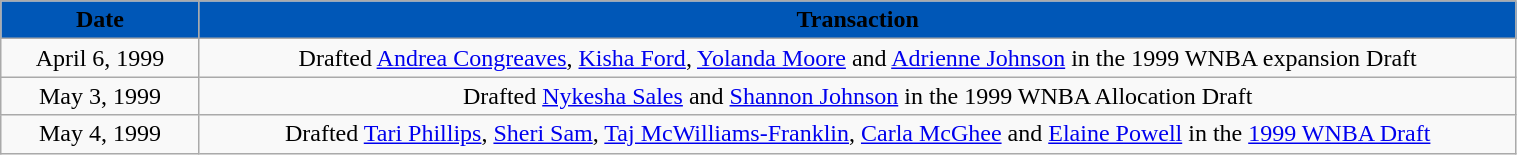<table class="wikitable" style="width:80%; text-align: center;">
<tr>
<th style="background: #0057B7" width=125"><span>Date</span></th>
<th style="background: #0057B7"><span>Transaction</span></th>
</tr>
<tr>
<td>April 6, 1999</td>
<td>Drafted <a href='#'>Andrea Congreaves</a>, <a href='#'>Kisha Ford</a>, <a href='#'>Yolanda Moore</a> and <a href='#'>Adrienne Johnson</a> in the 1999 WNBA expansion Draft</td>
</tr>
<tr>
<td>May 3, 1999</td>
<td>Drafted <a href='#'>Nykesha Sales</a> and <a href='#'>Shannon Johnson</a> in the 1999 WNBA Allocation Draft</td>
</tr>
<tr>
<td>May 4, 1999</td>
<td>Drafted <a href='#'>Tari Phillips</a>, <a href='#'>Sheri Sam</a>, <a href='#'>Taj McWilliams-Franklin</a>, <a href='#'>Carla McGhee</a> and <a href='#'>Elaine Powell</a> in the <a href='#'>1999 WNBA Draft</a></td>
</tr>
</table>
